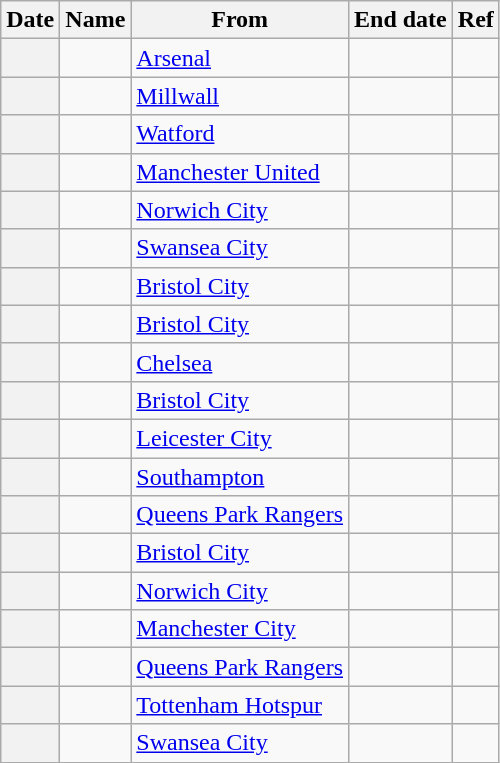<table class="wikitable sortable plainrowheaders">
<tr>
<th scope=col>Date</th>
<th scope=col>Name</th>
<th scope=col>From</th>
<th scope=col>End date</th>
<th scope=col class=unsortable>Ref</th>
</tr>
<tr>
<th scope=row></th>
<td></td>
<td><a href='#'>Arsenal</a></td>
<td></td>
<td></td>
</tr>
<tr>
<th scope=row></th>
<td></td>
<td><a href='#'>Millwall</a></td>
<td></td>
<td></td>
</tr>
<tr>
<th scope=row></th>
<td></td>
<td><a href='#'>Watford</a></td>
<td></td>
<td></td>
</tr>
<tr>
<th scope=row></th>
<td></td>
<td><a href='#'>Manchester United</a></td>
<td></td>
<td></td>
</tr>
<tr>
<th scope=row></th>
<td></td>
<td><a href='#'>Norwich City</a></td>
<td></td>
<td></td>
</tr>
<tr>
<th scope=row></th>
<td></td>
<td><a href='#'>Swansea City</a></td>
<td></td>
<td></td>
</tr>
<tr>
<th scope=row></th>
<td></td>
<td><a href='#'>Bristol City</a></td>
<td></td>
<td></td>
</tr>
<tr>
<th scope=row></th>
<td></td>
<td><a href='#'>Bristol City</a></td>
<td></td>
<td></td>
</tr>
<tr>
<th scope=row></th>
<td></td>
<td><a href='#'>Chelsea</a></td>
<td></td>
<td></td>
</tr>
<tr>
<th scope=row></th>
<td></td>
<td><a href='#'>Bristol City</a></td>
<td></td>
<td></td>
</tr>
<tr>
<th scope=row></th>
<td></td>
<td><a href='#'>Leicester City</a></td>
<td></td>
<td></td>
</tr>
<tr>
<th scope=row></th>
<td></td>
<td><a href='#'>Southampton</a></td>
<td></td>
<td></td>
</tr>
<tr>
<th scope=row></th>
<td></td>
<td><a href='#'>Queens Park Rangers</a></td>
<td></td>
<td></td>
</tr>
<tr>
<th scope=row></th>
<td></td>
<td><a href='#'>Bristol City</a></td>
<td></td>
<td></td>
</tr>
<tr>
<th scope=row></th>
<td></td>
<td><a href='#'>Norwich City</a></td>
<td></td>
<td></td>
</tr>
<tr>
<th scope=row></th>
<td></td>
<td><a href='#'>Manchester City</a></td>
<td></td>
<td></td>
</tr>
<tr>
<th scope=row></th>
<td></td>
<td><a href='#'>Queens Park Rangers</a></td>
<td></td>
<td></td>
</tr>
<tr>
<th scope=row></th>
<td></td>
<td><a href='#'>Tottenham Hotspur</a></td>
<td></td>
<td></td>
</tr>
<tr>
<th scope=row></th>
<td></td>
<td><a href='#'>Swansea City</a></td>
<td></td>
<td></td>
</tr>
</table>
